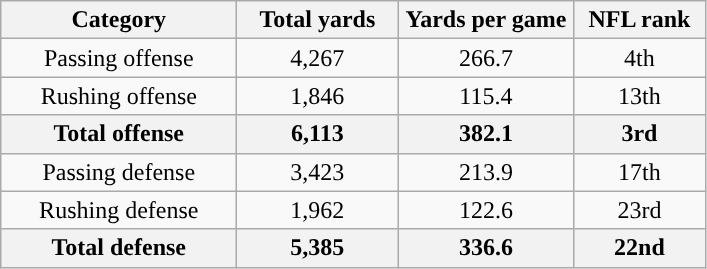<table class="wikitable" style="text-align:center">
<tr>
<th width="150">Category</th>
<th width="100">Total yards</th>
<th width="110">Yards per game</th>
<th width="80">NFL rank<br></th>
</tr>
<tr>
<td>Passing offense</td>
<td>4,267</td>
<td>266.7</td>
<td>4th</td>
</tr>
<tr>
<td>Rushing offense</td>
<td>1,846</td>
<td>115.4</td>
<td>13th</td>
</tr>
<tr>
<th>Total offense</th>
<th>6,113</th>
<th>382.1</th>
<th>3rd</th>
</tr>
<tr>
<td>Passing defense</td>
<td>3,423</td>
<td>213.9</td>
<td>17th</td>
</tr>
<tr>
<td>Rushing defense</td>
<td>1,962</td>
<td>122.6</td>
<td>23rd</td>
</tr>
<tr>
<th>Total defense</th>
<th>5,385</th>
<th>336.6</th>
<th>22nd</th>
</tr>
</table>
